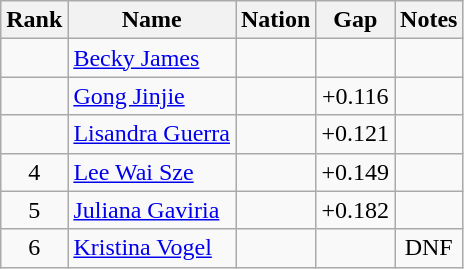<table class="wikitable sortable" style="text-align:center">
<tr>
<th>Rank</th>
<th>Name</th>
<th>Nation</th>
<th>Gap</th>
<th>Notes</th>
</tr>
<tr>
<td></td>
<td align=left><a href='#'>Becky James</a></td>
<td align=left></td>
<td></td>
<td></td>
</tr>
<tr>
<td></td>
<td align=left><a href='#'>Gong Jinjie</a></td>
<td align=left></td>
<td>+0.116</td>
<td></td>
</tr>
<tr>
<td></td>
<td align=left><a href='#'>Lisandra Guerra</a></td>
<td align=left></td>
<td>+0.121</td>
<td></td>
</tr>
<tr>
<td>4</td>
<td align=left><a href='#'>Lee Wai Sze</a></td>
<td align=left></td>
<td>+0.149</td>
<td></td>
</tr>
<tr>
<td>5</td>
<td align=left><a href='#'>Juliana Gaviria</a></td>
<td align=left></td>
<td>+0.182</td>
<td></td>
</tr>
<tr>
<td>6</td>
<td align=left><a href='#'>Kristina Vogel</a></td>
<td align=left></td>
<td></td>
<td>DNF</td>
</tr>
</table>
